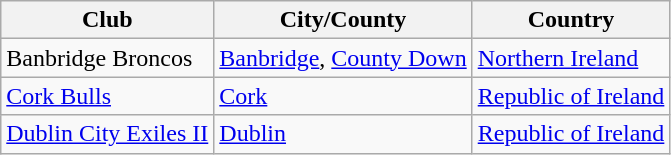<table class="wikitable">
<tr>
<th>Club</th>
<th>City/County</th>
<th>Country</th>
</tr>
<tr>
<td> Banbridge Broncos</td>
<td><a href='#'>Banbridge</a>, <a href='#'>County Down</a></td>
<td><a href='#'>Northern Ireland</a></td>
</tr>
<tr>
<td> <a href='#'>Cork Bulls</a></td>
<td><a href='#'>Cork</a></td>
<td><a href='#'>Republic of Ireland</a></td>
</tr>
<tr>
<td> <a href='#'>Dublin City Exiles II</a></td>
<td><a href='#'>Dublin</a></td>
<td><a href='#'>Republic of Ireland</a></td>
</tr>
</table>
